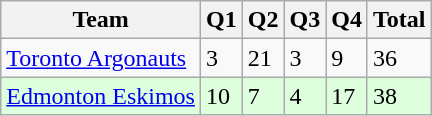<table class="wikitable">
<tr>
<th>Team</th>
<th>Q1</th>
<th>Q2</th>
<th>Q3</th>
<th>Q4</th>
<th>Total</th>
</tr>
<tr>
<td><a href='#'>Toronto Argonauts</a></td>
<td>3</td>
<td>21</td>
<td>3</td>
<td>9</td>
<td>36</td>
</tr>
<tr style="background-color:#ddffdd">
<td><a href='#'>Edmonton Eskimos</a></td>
<td>10</td>
<td>7</td>
<td>4</td>
<td>17</td>
<td>38</td>
</tr>
</table>
